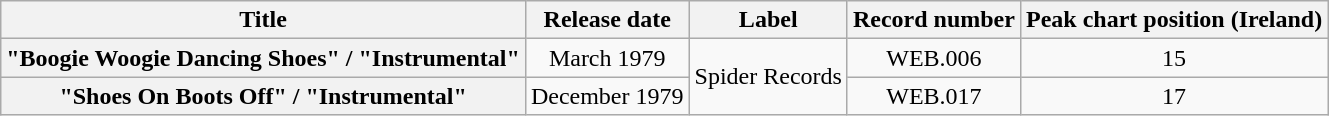<table class="wikitable plainrowheaders" style="text-align:center;">
<tr>
<th scope="col">Title</th>
<th scope="col">Release date</th>
<th scope="col">Label</th>
<th scope="col">Record number</th>
<th scope="col">Peak chart position (Ireland)</th>
</tr>
<tr>
<th scope="row">"Boogie Woogie Dancing Shoes" / "Instrumental"</th>
<td>March 1979</td>
<td rowspan="3">Spider Records</td>
<td>WEB.006</td>
<td>15</td>
</tr>
<tr>
<th scope="row">"Shoes On Boots Off" / "Instrumental"</th>
<td>December 1979</td>
<td>WEB.017</td>
<td>17</td>
</tr>
</table>
